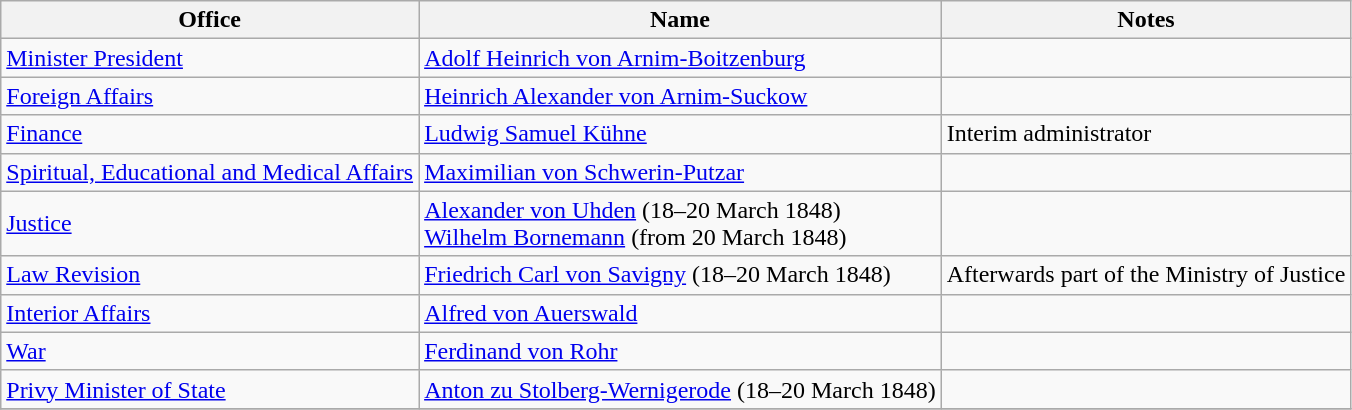<table class="wikitable">
<tr class="hintergrundfarbe8">
<th>Office</th>
<th>Name</th>
<th>Notes</th>
</tr>
<tr>
<td><a href='#'>Minister President</a></td>
<td><a href='#'>Adolf Heinrich von Arnim-Boitzenburg</a></td>
<td></td>
</tr>
<tr>
<td><a href='#'>Foreign Affairs</a></td>
<td><a href='#'>Heinrich Alexander von Arnim-Suckow</a></td>
<td></td>
</tr>
<tr>
<td><a href='#'>Finance</a></td>
<td><a href='#'>Ludwig Samuel Kühne</a></td>
<td>Interim administrator</td>
</tr>
<tr>
<td><a href='#'>Spiritual, Educational and Medical Affairs</a></td>
<td><a href='#'>Maximilian von Schwerin-Putzar</a></td>
<td></td>
</tr>
<tr>
<td><a href='#'>Justice</a></td>
<td><a href='#'>Alexander von Uhden</a> (18–20 March 1848)<br><a href='#'>Wilhelm Bornemann</a> (from 20 March 1848)</td>
<td></td>
</tr>
<tr>
<td><a href='#'>Law Revision</a></td>
<td><a href='#'>Friedrich Carl von Savigny</a> (18–20 March 1848)</td>
<td>Afterwards part of the Ministry of Justice</td>
</tr>
<tr>
<td><a href='#'>Interior Affairs</a></td>
<td><a href='#'>Alfred von Auerswald</a></td>
<td></td>
</tr>
<tr>
<td><a href='#'>War</a></td>
<td><a href='#'>Ferdinand von Rohr</a></td>
<td></td>
</tr>
<tr>
<td><a href='#'>Privy Minister of State</a></td>
<td><a href='#'>Anton zu Stolberg-Wernigerode</a> (18–20 March 1848)</td>
<td></td>
</tr>
<tr>
</tr>
</table>
